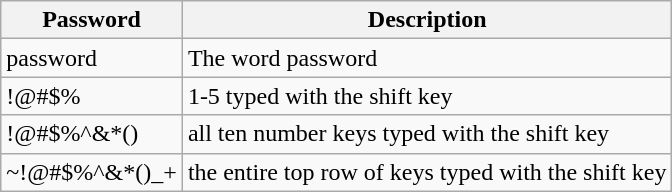<table class="wikitable">
<tr>
<th>Password</th>
<th>Description</th>
</tr>
<tr>
<td>password</td>
<td>The word password</td>
</tr>
<tr>
<td>!@#$%</td>
<td>1-5 typed with the shift key</td>
</tr>
<tr>
<td>!@#$%^&*()</td>
<td>all ten number keys typed with the shift key</td>
</tr>
<tr>
<td>~!@#$%^&*()_+</td>
<td>the entire top row of keys typed with the shift key</td>
</tr>
</table>
